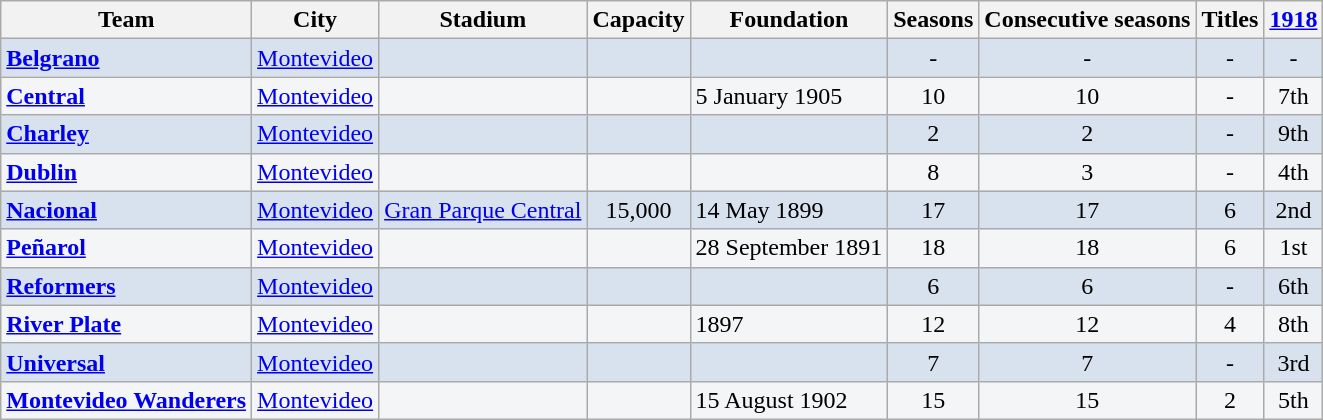<table class="wikitable">
<tr>
<th>Team</th>
<th>City</th>
<th>Stadium</th>
<th>Capacity</th>
<th>Foundation</th>
<th>Seasons</th>
<th>Consecutive seasons</th>
<th>Titles</th>
<th><a href='#'>1918</a></th>
</tr>
<tr bgcolor=#D8E2EE>
<td> <strong><a href='#'>Belgrano</a></strong></td>
<td> <a href='#'>Montevideo</a></td>
<td></td>
<td align=center></td>
<td></td>
<td align=center>-</td>
<td align=center>-</td>
<td align=center>-</td>
<td align=center>-</td>
</tr>
<tr bgcolor=#F3F5F7>
<td> <strong><a href='#'>Central</a></strong></td>
<td> <a href='#'>Montevideo</a></td>
<td></td>
<td align=center></td>
<td>5 January 1905</td>
<td align=center>10</td>
<td align=center>10</td>
<td align=center>-</td>
<td align=center>7th</td>
</tr>
<tr bgcolor=#D8E2EE>
<td> <strong><a href='#'>Charley</a></strong></td>
<td> <a href='#'>Montevideo</a></td>
<td></td>
<td align=center></td>
<td></td>
<td align=center>2</td>
<td align=center>2</td>
<td align=center>-</td>
<td align=center>9th</td>
</tr>
<tr bgcolor=#F3F5F7>
<td> <strong><a href='#'>Dublin</a></strong></td>
<td> <a href='#'>Montevideo</a></td>
<td></td>
<td align=center></td>
<td></td>
<td align=center>8</td>
<td align=center>3</td>
<td align=center>-</td>
<td align=center>4th</td>
</tr>
<tr bgcolor=#D8E2EE>
<td> <strong><a href='#'>Nacional</a></strong></td>
<td> <a href='#'>Montevideo</a></td>
<td><a href='#'>Gran Parque Central</a></td>
<td align=center>15,000</td>
<td>14 May 1899</td>
<td align=center>17</td>
<td align=center>17</td>
<td align=center>6</td>
<td align=center>2nd</td>
</tr>
<tr bgcolor=#F3F5F7>
<td> <strong><a href='#'>Peñarol</a></strong></td>
<td> <a href='#'>Montevideo</a></td>
<td></td>
<td align=center></td>
<td>28 September 1891</td>
<td align=center>18</td>
<td align=center>18</td>
<td align=center>6</td>
<td align=center>1st</td>
</tr>
<tr bgcolor=#D8E2EE>
<td><strong><a href='#'>Reformers</a></strong></td>
<td> <a href='#'>Montevideo</a></td>
<td></td>
<td align=center></td>
<td></td>
<td align=center>6</td>
<td align=center>6</td>
<td align=center>-</td>
<td align=center>6th</td>
</tr>
<tr bgcolor=#F3F5F7>
<td> <strong><a href='#'>River Plate</a></strong></td>
<td> <a href='#'>Montevideo</a></td>
<td></td>
<td align=center></td>
<td>1897</td>
<td align=center>12</td>
<td align=center>12</td>
<td align=center>4</td>
<td align=center>8th</td>
</tr>
<tr bgcolor=#D8E2EE>
<td> <strong><a href='#'>Universal</a></strong></td>
<td> <a href='#'>Montevideo</a></td>
<td></td>
<td align=center></td>
<td></td>
<td align=center>7</td>
<td align=center>7</td>
<td align=center>-</td>
<td align=center>3rd</td>
</tr>
<tr bgcolor=#F3F5F7>
<td> <strong><a href='#'>Montevideo Wanderers</a></strong></td>
<td> <a href='#'>Montevideo</a></td>
<td></td>
<td align=center></td>
<td>15 August 1902</td>
<td align=center>15</td>
<td align=center>15</td>
<td align=center>2</td>
<td align=center>5th</td>
</tr>
</table>
